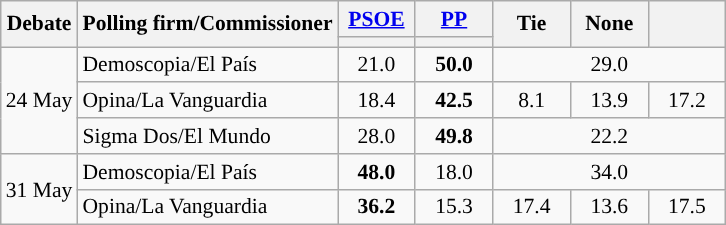<table class="wikitable" style="font-size:90%; text-align:center;">
<tr>
<th rowspan="2">Debate</th>
<th rowspan="2">Polling firm/Commissioner</th>
<th style="width:45px;"><a href='#'>PSOE</a></th>
<th style="width:45px;"><a href='#'>PP</a></th>
<th style="width:45px;" rowspan="2">Tie</th>
<th style="width:45px;" rowspan="2">None</th>
<th style="width:45px;" rowspan="2"></th>
</tr>
<tr>
<th style="color:inherit;background:"></th>
<th style="color:inherit;background:"></th>
</tr>
<tr>
<td rowspan="3" align="left">24 May</td>
<td align="left">Demoscopia/El País</td>
<td>21.0</td>
<td><strong>50.0</strong></td>
<td colspan="3">29.0</td>
</tr>
<tr>
<td align="left">Opina/La Vanguardia</td>
<td>18.4</td>
<td><strong>42.5</strong></td>
<td>8.1</td>
<td>13.9</td>
<td>17.2</td>
</tr>
<tr>
<td align="left">Sigma Dos/El Mundo</td>
<td>28.0</td>
<td><strong>49.8</strong></td>
<td colspan="3">22.2</td>
</tr>
<tr>
<td rowspan="2" align="left">31 May</td>
<td align="left">Demoscopia/El País</td>
<td><strong>48.0</strong></td>
<td>18.0</td>
<td colspan="3">34.0</td>
</tr>
<tr>
<td align="left">Opina/La Vanguardia</td>
<td><strong>36.2</strong></td>
<td>15.3</td>
<td>17.4</td>
<td>13.6</td>
<td>17.5</td>
</tr>
</table>
